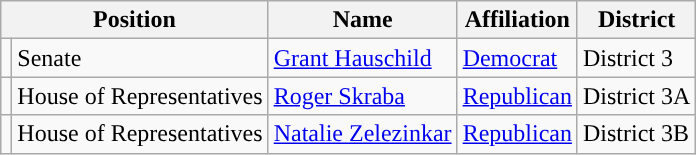<table class="wikitable">
<tr>
<th colspan="2">Position</th>
<th>Name</th>
<th>Affiliation</th>
<th>District</th>
</tr>
<tr>
<td style="background-color:"></td>
<td>Senate</td>
<td><a href='#'>Grant Hauschild</a></td>
<td><a href='#'>Democrat</a></td>
<td>District 3</td>
</tr>
<tr>
<td style="background-color:"></td>
<td>House of Representatives</td>
<td><a href='#'>Roger Skraba</a></td>
<td><a href='#'>Republican</a></td>
<td>District 3A</td>
</tr>
<tr>
<td style="background-color:"></td>
<td>House of Representatives</td>
<td><a href='#'>Natalie Zelezinkar</a></td>
<td><a href='#'>Republican</a></td>
<td>District 3B</td>
</tr>
</table>
